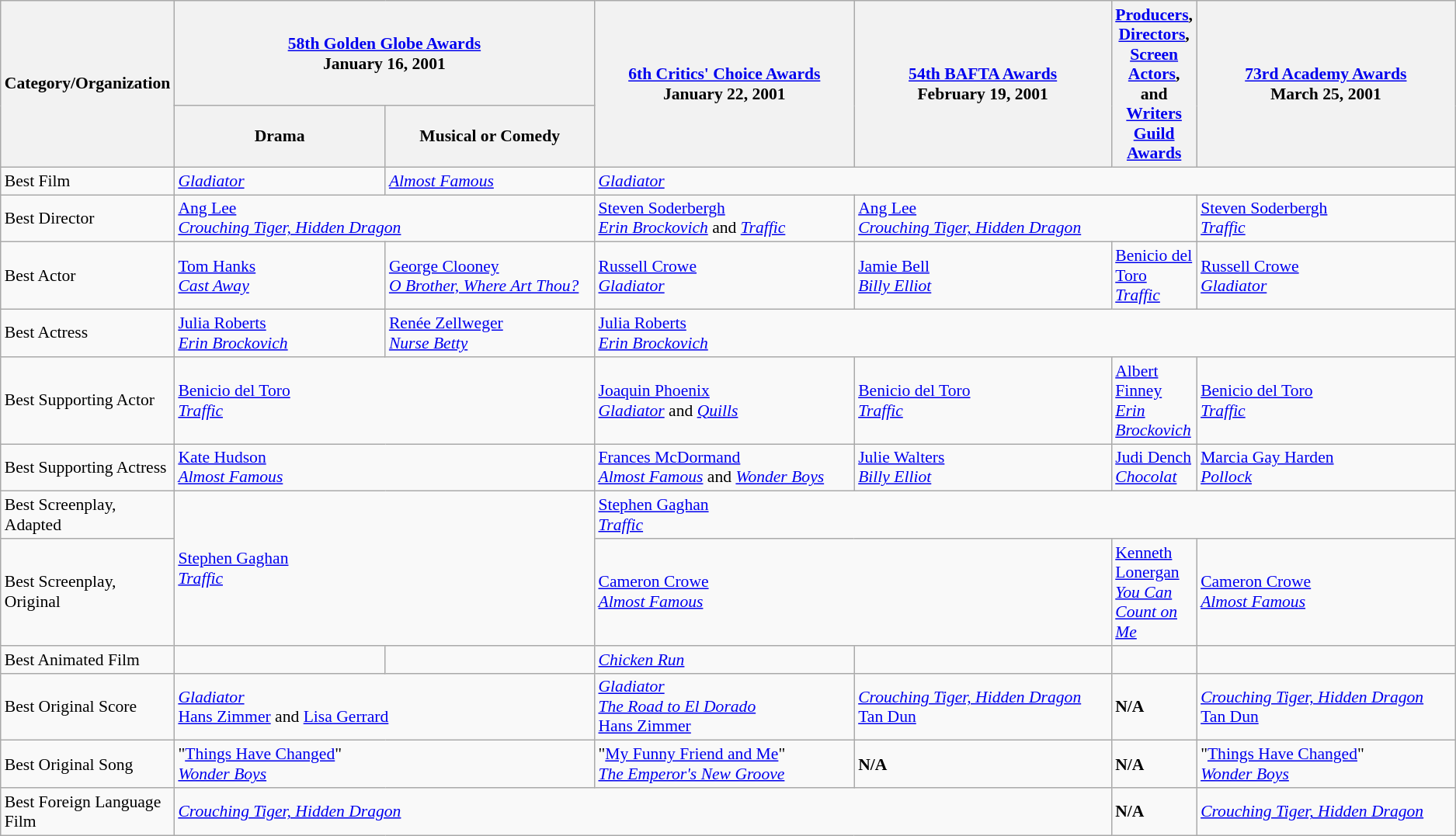<table class="wikitable" style="font-size: 90%;">
<tr>
<th rowspan="2" style="width:20px;">Category/Organization</th>
<th colspan="2" style="width:250px;"><a href='#'>58th Golden Globe Awards</a><br>January 16, 2001</th>
<th rowspan="2" style="width:250px;"><a href='#'>6th Critics' Choice Awards</a><br>January 22, 2001</th>
<th rowspan="2" style="width:250px;"><a href='#'>54th BAFTA Awards</a><br>February 19, 2001</th>
<th rowspan="2"><a href='#'>Producers</a>, <a href='#'>Directors</a>, <a href='#'>Screen Actors</a>, and <a href='#'>Writers Guild Awards</a></th>
<th rowspan="2" style="width:250px;"><a href='#'>73rd Academy Awards</a><br>March 25, 2001</th>
</tr>
<tr>
<th width=200>Drama</th>
<th style="width:200px;">Musical or Comedy</th>
</tr>
<tr>
<td>Best Film</td>
<td><em><a href='#'>Gladiator</a></em></td>
<td><em><a href='#'>Almost Famous</a></em></td>
<td colspan="4"><em><a href='#'>Gladiator</a></em></td>
</tr>
<tr>
<td>Best Director</td>
<td colspan=2><a href='#'>Ang Lee</a><br><em><a href='#'>Crouching Tiger, Hidden Dragon</a></em></td>
<td><a href='#'>Steven Soderbergh</a><br><em><a href='#'>Erin Brockovich</a></em> and <em><a href='#'>Traffic</a></em></td>
<td colspan=2><a href='#'>Ang Lee</a><br><em><a href='#'>Crouching Tiger, Hidden Dragon</a></em></td>
<td><a href='#'>Steven Soderbergh</a><br><em><a href='#'>Traffic</a></em></td>
</tr>
<tr>
<td>Best Actor</td>
<td><a href='#'>Tom Hanks</a><br><em><a href='#'>Cast Away</a></em></td>
<td><a href='#'>George Clooney</a><br><em><a href='#'>O Brother, Where Art Thou?</a></em></td>
<td><a href='#'>Russell Crowe</a><br><em><a href='#'>Gladiator</a></em></td>
<td><a href='#'>Jamie Bell</a><br><em><a href='#'>Billy Elliot</a></em></td>
<td><a href='#'>Benicio del Toro</a><br><em><a href='#'>Traffic</a></em></td>
<td><a href='#'>Russell Crowe</a><br><em><a href='#'>Gladiator</a></em></td>
</tr>
<tr>
<td>Best Actress</td>
<td><a href='#'>Julia Roberts</a><br><em><a href='#'>Erin Brockovich</a></em></td>
<td><a href='#'>Renée Zellweger</a><br><em><a href='#'>Nurse Betty</a></em></td>
<td colspan="4"><a href='#'>Julia Roberts</a><br><em><a href='#'>Erin Brockovich</a></em></td>
</tr>
<tr>
<td>Best Supporting Actor</td>
<td colspan="2"><a href='#'>Benicio del Toro</a><br><em><a href='#'>Traffic</a></em></td>
<td><a href='#'>Joaquin Phoenix</a><br><em><a href='#'>Gladiator</a></em> and <em><a href='#'>Quills</a></em></td>
<td><a href='#'>Benicio del Toro</a><br><em><a href='#'>Traffic</a></em></td>
<td><a href='#'>Albert Finney</a><br><em><a href='#'>Erin Brockovich</a></em></td>
<td><a href='#'>Benicio del Toro</a><br><em><a href='#'>Traffic</a></em></td>
</tr>
<tr>
<td>Best Supporting Actress</td>
<td colspan="2"><a href='#'>Kate Hudson</a><br><em><a href='#'>Almost Famous</a></em></td>
<td><a href='#'>Frances McDormand</a><br><em><a href='#'>Almost Famous</a></em> and <em><a href='#'>Wonder Boys</a></em></td>
<td><a href='#'>Julie Walters</a><br><em><a href='#'>Billy Elliot</a></em></td>
<td><a href='#'>Judi Dench</a><br><em><a href='#'>Chocolat</a></em></td>
<td><a href='#'>Marcia Gay Harden</a><br><em><a href='#'>Pollock</a></em></td>
</tr>
<tr>
<td>Best Screenplay, Adapted</td>
<td rowspan="2" colspan="2"><a href='#'>Stephen Gaghan</a><br><em><a href='#'>Traffic</a></em></td>
<td colspan="4"><a href='#'>Stephen Gaghan</a><br><em><a href='#'>Traffic</a></em></td>
</tr>
<tr>
<td>Best Screenplay, Original</td>
<td colspan="2"><a href='#'>Cameron Crowe</a><br><em><a href='#'>Almost Famous</a></em></td>
<td><a href='#'>Kenneth Lonergan</a><br><em><a href='#'>You Can Count on Me</a></em></td>
<td><a href='#'>Cameron Crowe</a><br><em><a href='#'>Almost Famous</a></em></td>
</tr>
<tr>
<td>Best Animated Film</td>
<td></td>
<td></td>
<td><em><a href='#'>Chicken Run</a></em></td>
<td></td>
<td></td>
<td></td>
</tr>
<tr>
<td>Best Original Score</td>
<td colspan="2"><em><a href='#'>Gladiator</a></em><br><a href='#'>Hans Zimmer</a> and <a href='#'>Lisa Gerrard</a></td>
<td><em><a href='#'>Gladiator</a></em><br><em><a href='#'>The Road to El Dorado</a></em><br><a href='#'>Hans Zimmer</a></td>
<td><em><a href='#'>Crouching Tiger, Hidden Dragon</a></em><br><a href='#'>Tan Dun</a></td>
<td><strong>N/A</strong></td>
<td><em><a href='#'>Crouching Tiger, Hidden Dragon</a></em><br><a href='#'>Tan Dun</a></td>
</tr>
<tr>
<td>Best Original Song</td>
<td colspan="2">"<a href='#'>Things Have Changed</a>"<br><em><a href='#'>Wonder Boys</a></em></td>
<td>"<a href='#'>My Funny Friend and Me</a>"<br><em><a href='#'>The Emperor's New Groove</a></em></td>
<td><strong>N/A</strong></td>
<td><strong>N/A</strong></td>
<td>"<a href='#'>Things Have Changed</a>"<br><em><a href='#'>Wonder Boys</a></em></td>
</tr>
<tr>
<td>Best Foreign Language Film</td>
<td colspan="4"><em><a href='#'>Crouching Tiger, Hidden Dragon</a></em></td>
<td><strong>N/A</strong></td>
<td><em><a href='#'>Crouching Tiger, Hidden Dragon</a></em></td>
</tr>
</table>
